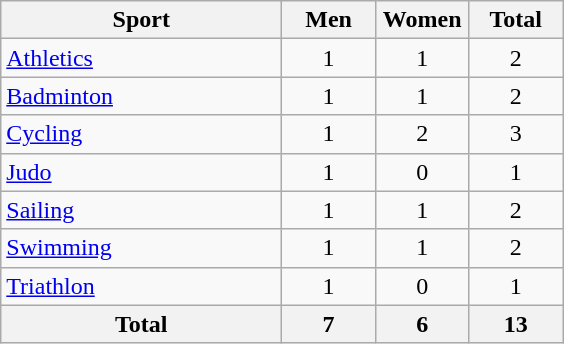<table class="wikitable sortable" style="text-align:center;">
<tr>
<th width=180>Sport</th>
<th width=55>Men</th>
<th width=55>Women</th>
<th width=55>Total</th>
</tr>
<tr>
<td align=left><a href='#'>Athletics</a></td>
<td>1</td>
<td>1</td>
<td>2</td>
</tr>
<tr>
<td align=left><a href='#'>Badminton</a></td>
<td>1</td>
<td>1</td>
<td>2</td>
</tr>
<tr>
<td align=left><a href='#'>Cycling</a></td>
<td>1</td>
<td>2</td>
<td>3</td>
</tr>
<tr>
<td align=left><a href='#'>Judo</a></td>
<td>1</td>
<td>0</td>
<td>1</td>
</tr>
<tr>
<td align=left><a href='#'>Sailing</a></td>
<td>1</td>
<td>1</td>
<td>2</td>
</tr>
<tr>
<td align=left><a href='#'>Swimming</a></td>
<td>1</td>
<td>1</td>
<td>2</td>
</tr>
<tr>
<td align=left><a href='#'>Triathlon</a></td>
<td>1</td>
<td>0</td>
<td>1</td>
</tr>
<tr>
<th>Total</th>
<th>7</th>
<th>6</th>
<th>13</th>
</tr>
</table>
